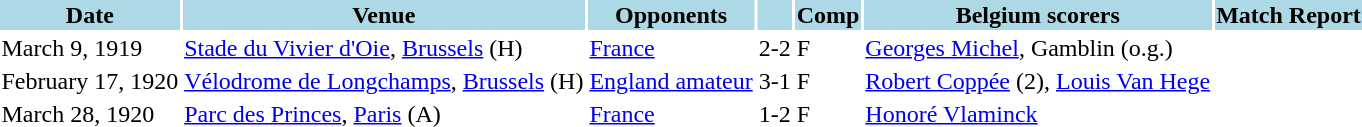<table>
<tr>
<th style="background: lightblue;">Date</th>
<th style="background: lightblue;">Venue</th>
<th style="background: lightblue;">Opponents</th>
<th style="background: lightblue;" align=center></th>
<th style="background: lightblue;" align=center>Comp</th>
<th style="background: lightblue;">Belgium scorers</th>
<th style="background: lightblue;">Match Report</th>
</tr>
<tr>
<td>March 9, 1919</td>
<td><a href='#'>Stade du Vivier d'Oie</a>, <a href='#'>Brussels</a> (H)</td>
<td><a href='#'>France</a></td>
<td>2-2</td>
<td>F</td>
<td><a href='#'>Georges Michel</a>, Gamblin (o.g.)</td>
<td></td>
</tr>
<tr>
<td>February 17, 1920</td>
<td><a href='#'>Vélodrome de Longchamps</a>, <a href='#'>Brussels</a> (H)</td>
<td><a href='#'>England amateur</a></td>
<td>3-1</td>
<td>F</td>
<td><a href='#'>Robert Coppée</a> (2), <a href='#'>Louis Van Hege</a></td>
<td></td>
</tr>
<tr>
<td>March 28, 1920</td>
<td><a href='#'>Parc des Princes</a>, <a href='#'>Paris</a> (A)</td>
<td><a href='#'>France</a></td>
<td>1-2</td>
<td>F</td>
<td><a href='#'>Honoré Vlaminck</a></td>
<td></td>
</tr>
</table>
